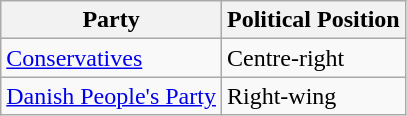<table class="wikitable mw-collapsible mw-collapsed">
<tr>
<th>Party</th>
<th>Political Position</th>
</tr>
<tr>
<td><a href='#'>Conservatives</a></td>
<td>Centre-right</td>
</tr>
<tr>
<td><a href='#'>Danish People's Party</a></td>
<td>Right-wing</td>
</tr>
</table>
